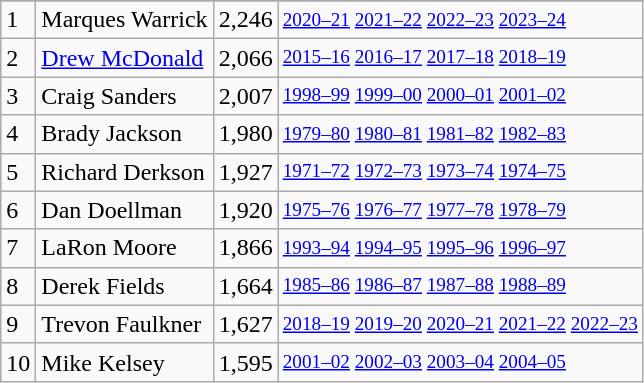<table class="wikitable">
<tr>
</tr>
<tr>
<td>1</td>
<td>Marques Warrick</td>
<td>2,246</td>
<td style="font-size:80%;"><a href='#'>2020–21</a> <a href='#'>2021–22</a> <a href='#'>2022–23</a> <a href='#'>2023–24</a></td>
</tr>
<tr>
<td>2</td>
<td><a href='#'>Drew McDonald</a></td>
<td>2,066</td>
<td style="font-size:80%;"><a href='#'>2015–16</a> <a href='#'>2016–17</a> <a href='#'>2017–18</a> <a href='#'>2018–19</a></td>
</tr>
<tr>
<td>3</td>
<td>Craig Sanders</td>
<td>2,007</td>
<td style="font-size:80%;"><a href='#'>1998–99</a> <a href='#'>1999–00</a> <a href='#'>2000–01</a> <a href='#'>2001–02</a></td>
</tr>
<tr>
<td>4</td>
<td>Brady Jackson</td>
<td>1,980</td>
<td style="font-size:80%;"><a href='#'>1979–80</a> <a href='#'>1980–81</a> <a href='#'>1981–82</a> <a href='#'>1982–83</a></td>
</tr>
<tr>
<td>5</td>
<td>Richard Derkson</td>
<td>1,927</td>
<td style="font-size:80%;"><a href='#'>1971–72</a> <a href='#'>1972–73</a> <a href='#'>1973–74</a> <a href='#'>1974–75</a></td>
</tr>
<tr>
<td>6</td>
<td>Dan Doellman</td>
<td>1,920</td>
<td style="font-size:80%;"><a href='#'>1975–76</a> <a href='#'>1976–77</a> <a href='#'>1977–78</a> <a href='#'>1978–79</a></td>
</tr>
<tr>
<td>7</td>
<td>LaRon Moore</td>
<td>1,866</td>
<td style="font-size:80%;"><a href='#'>1993–94</a> <a href='#'>1994–95</a> <a href='#'>1995–96</a> <a href='#'>1996–97</a></td>
</tr>
<tr>
<td>8</td>
<td>Derek Fields</td>
<td>1,664</td>
<td style="font-size:80%;"><a href='#'>1985–86</a> <a href='#'>1986–87</a> <a href='#'>1987–88</a> <a href='#'>1988–89</a></td>
</tr>
<tr>
<td>9</td>
<td>Trevon Faulkner</td>
<td>1,627</td>
<td style="font-size:80%;"><a href='#'>2018–19</a> <a href='#'>2019–20</a> <a href='#'>2020–21</a> <a href='#'>2021–22</a> <a href='#'>2022–23</a></td>
</tr>
<tr>
<td>10</td>
<td>Mike Kelsey</td>
<td>1,595</td>
<td style="font-size:80%;"><a href='#'>2001–02</a> <a href='#'>2002–03</a> <a href='#'>2003–04</a> <a href='#'>2004–05</a></td>
</tr>
</table>
